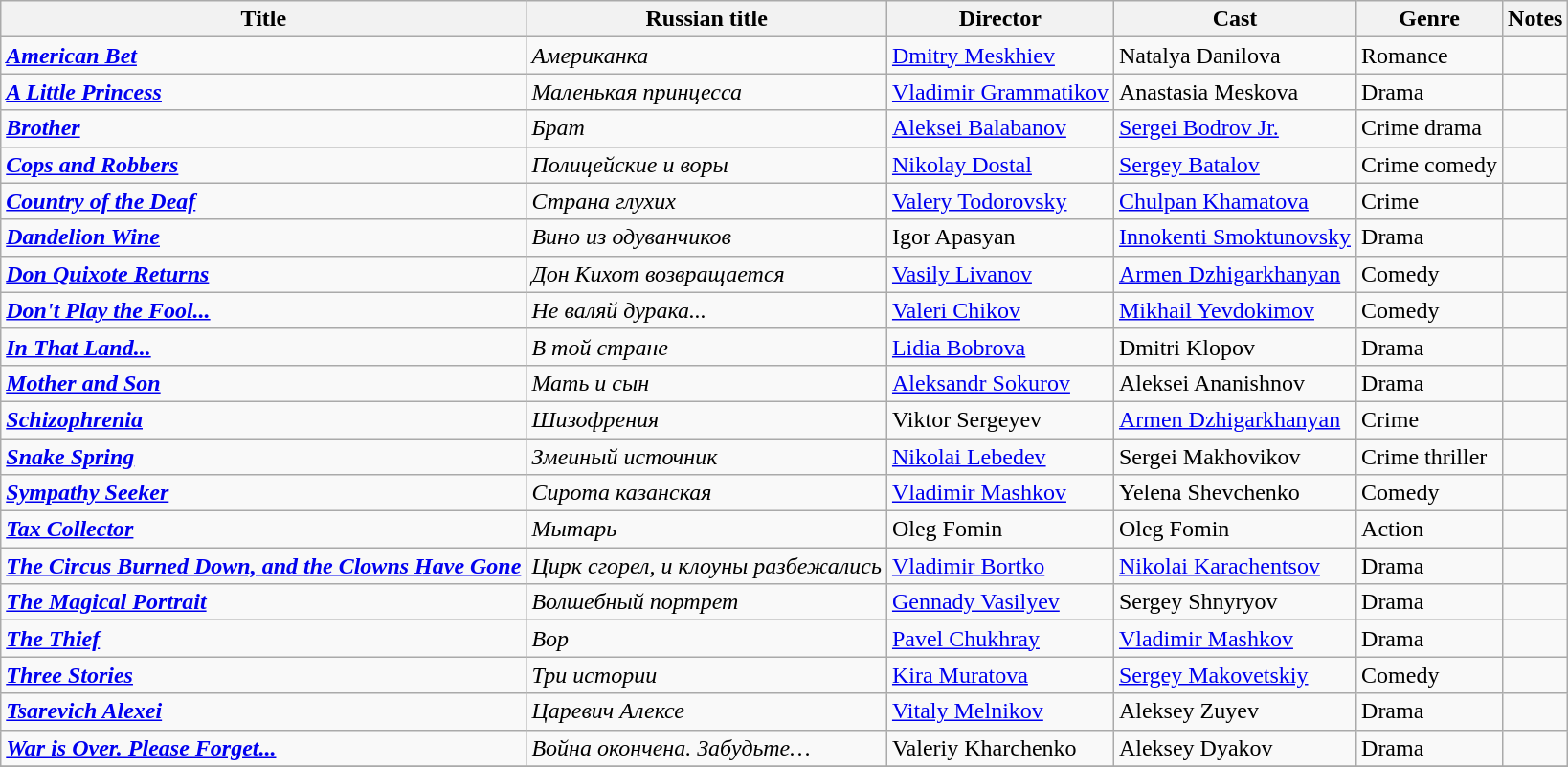<table class="wikitable sortable">
<tr>
<th>Title</th>
<th>Russian title</th>
<th>Director</th>
<th>Cast</th>
<th>Genre</th>
<th>Notes</th>
</tr>
<tr>
<td><strong><em><a href='#'>American Bet</a></em></strong></td>
<td><em>Американка</em></td>
<td><a href='#'>Dmitry Meskhiev</a></td>
<td>Natalya Danilova</td>
<td>Romance</td>
<td></td>
</tr>
<tr>
<td><strong><em><a href='#'>A Little Princess</a></em></strong></td>
<td><em>Маленькая принцесса</em></td>
<td><a href='#'>Vladimir Grammatikov</a></td>
<td>Anastasia Meskova</td>
<td>Drama</td>
<td></td>
</tr>
<tr>
<td><strong><em><a href='#'>Brother</a></em></strong></td>
<td><em>Брат</em></td>
<td><a href='#'>Aleksei Balabanov</a></td>
<td><a href='#'>Sergei Bodrov Jr.</a></td>
<td>Crime drama</td>
<td></td>
</tr>
<tr>
<td><strong><em><a href='#'>Cops and Robbers</a></em></strong></td>
<td><em>Полицейские и воры</em></td>
<td><a href='#'>Nikolay Dostal</a></td>
<td><a href='#'>Sergey Batalov</a></td>
<td>Crime comedy</td>
<td></td>
</tr>
<tr>
<td><strong><em><a href='#'>Country of the Deaf</a></em></strong></td>
<td><em>Страна глухих</em></td>
<td><a href='#'>Valery Todorovsky</a></td>
<td><a href='#'>Chulpan Khamatova</a></td>
<td>Crime</td>
<td></td>
</tr>
<tr>
<td><strong><em><a href='#'>Dandelion Wine</a></em></strong></td>
<td><em>Вино из одуванчиков</em></td>
<td>Igor Apasyan</td>
<td><a href='#'>Innokenti Smoktunovsky</a></td>
<td>Drama</td>
<td></td>
</tr>
<tr>
<td><strong><em><a href='#'>Don Quixote Returns</a></em></strong></td>
<td><em>Дон Кихот возвращается</em></td>
<td><a href='#'>Vasily Livanov</a></td>
<td><a href='#'>Armen Dzhigarkhanyan</a></td>
<td>Comedy</td>
<td></td>
</tr>
<tr>
<td><strong><em><a href='#'>Don't Play the Fool...</a></em></strong></td>
<td><em>Не валяй дурака...</em></td>
<td><a href='#'>Valeri Chikov</a></td>
<td><a href='#'>Mikhail Yevdokimov</a></td>
<td>Comedy</td>
<td></td>
</tr>
<tr>
<td><strong><em><a href='#'>In That Land...</a></em></strong></td>
<td><em>В той стране</em></td>
<td><a href='#'>Lidia Bobrova</a></td>
<td>Dmitri Klopov</td>
<td>Drama</td>
<td></td>
</tr>
<tr>
<td><strong><em><a href='#'>Mother and Son</a></em></strong></td>
<td><em>Мать и сын</em></td>
<td><a href='#'>Aleksandr Sokurov</a></td>
<td>Aleksei Ananishnov</td>
<td>Drama</td>
<td></td>
</tr>
<tr>
<td><strong><em><a href='#'>Schizophrenia</a></em></strong></td>
<td><em>Шизофрения</em></td>
<td>Viktor Sergeyev</td>
<td><a href='#'>Armen Dzhigarkhanyan</a></td>
<td>Crime</td>
<td></td>
</tr>
<tr>
<td><strong><em><a href='#'>Snake Spring</a></em></strong></td>
<td><em>Змеиный источник</em></td>
<td><a href='#'>Nikolai Lebedev</a></td>
<td>Sergei Makhovikov</td>
<td>Crime thriller</td>
<td></td>
</tr>
<tr>
<td><strong><em><a href='#'>Sympathy Seeker</a></em></strong></td>
<td><em>Сирота казанская</em></td>
<td><a href='#'>Vladimir Mashkov</a></td>
<td>Yelena Shevchenko</td>
<td>Comedy</td>
<td></td>
</tr>
<tr>
<td><strong><em><a href='#'>Tax Collector</a></em></strong></td>
<td><em>Мытарь</em></td>
<td>Oleg Fomin</td>
<td>Oleg Fomin</td>
<td>Action</td>
<td></td>
</tr>
<tr>
<td><strong><em><a href='#'>The Circus Burned Down, and the Clowns Have Gone</a></em></strong></td>
<td><em>Цирк сгорел, и клоуны разбежались</em></td>
<td><a href='#'>Vladimir Bortko</a></td>
<td><a href='#'>Nikolai Karachentsov</a></td>
<td>Drama</td>
<td></td>
</tr>
<tr>
<td><strong><em><a href='#'>The Magical Portrait</a></em></strong></td>
<td><em>Волшебный портрет</em></td>
<td><a href='#'>Gennady Vasilyev</a></td>
<td>Sergey Shnyryov</td>
<td>Drama</td>
<td></td>
</tr>
<tr>
<td><strong><em><a href='#'>The Thief</a></em></strong></td>
<td><em>Вор</em></td>
<td><a href='#'>Pavel Chukhray</a></td>
<td><a href='#'>Vladimir Mashkov</a></td>
<td>Drama</td>
<td></td>
</tr>
<tr>
<td><strong><em><a href='#'>Three Stories</a></em></strong></td>
<td><em>Три истории</em></td>
<td><a href='#'>Kira Muratova</a></td>
<td><a href='#'>Sergey Makovetskiy</a></td>
<td>Comedy</td>
<td></td>
</tr>
<tr>
<td><strong><em><a href='#'>Tsarevich Alexei</a></em></strong></td>
<td><em>Царевич Алексе</em></td>
<td><a href='#'>Vitaly Melnikov</a></td>
<td>Aleksey Zuyev</td>
<td>Drama</td>
<td></td>
</tr>
<tr>
<td><strong><em><a href='#'>War is Over. Please Forget...</a></em></strong></td>
<td><em>Война окончена. Забудьте…</em></td>
<td>Valeriy Kharchenko</td>
<td>Aleksey Dyakov</td>
<td>Drama</td>
<td></td>
</tr>
<tr>
</tr>
</table>
